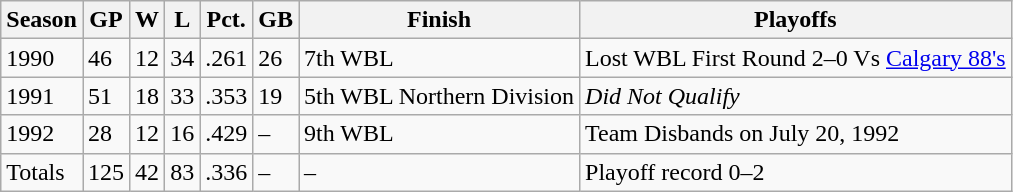<table class="wikitable">
<tr>
<th>Season</th>
<th>GP</th>
<th>W</th>
<th>L</th>
<th>Pct.</th>
<th>GB</th>
<th>Finish</th>
<th>Playoffs</th>
</tr>
<tr>
<td>1990</td>
<td>46</td>
<td>12</td>
<td>34</td>
<td>.261</td>
<td>26</td>
<td>7th WBL</td>
<td>Lost WBL First Round 2–0 Vs <a href='#'>Calgary 88's</a></td>
</tr>
<tr>
<td>1991</td>
<td>51</td>
<td>18</td>
<td>33</td>
<td>.353</td>
<td>19</td>
<td>5th WBL Northern Division</td>
<td><em>Did Not Qualify</em></td>
</tr>
<tr>
<td>1992</td>
<td>28</td>
<td>12</td>
<td>16</td>
<td>.429</td>
<td>–</td>
<td>9th WBL</td>
<td>Team Disbands on July 20, 1992</td>
</tr>
<tr>
<td>Totals</td>
<td>125</td>
<td>42</td>
<td>83</td>
<td>.336</td>
<td>–</td>
<td>–</td>
<td>Playoff record 0–2</td>
</tr>
</table>
